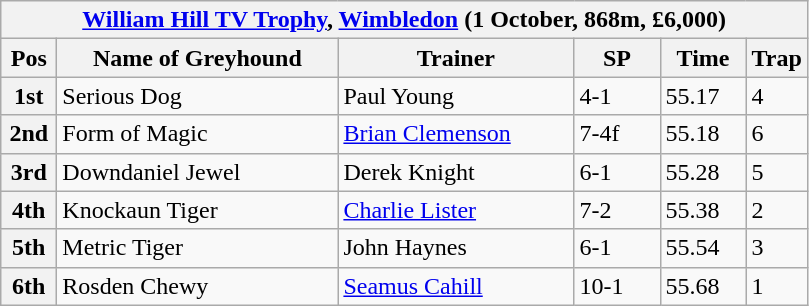<table class="wikitable">
<tr>
<th colspan="6"><a href='#'>William Hill TV Trophy</a>, <a href='#'>Wimbledon</a> (1 October, 868m, £6,000)</th>
</tr>
<tr>
<th width=30>Pos</th>
<th width=180>Name of Greyhound</th>
<th width=150>Trainer</th>
<th width=50>SP</th>
<th width=50>Time</th>
<th width=30>Trap</th>
</tr>
<tr>
<th>1st</th>
<td>Serious Dog</td>
<td>Paul Young</td>
<td>4-1</td>
<td>55.17</td>
<td>4</td>
</tr>
<tr>
<th>2nd</th>
<td>Form of Magic</td>
<td><a href='#'>Brian Clemenson</a></td>
<td>7-4f</td>
<td>55.18</td>
<td>6</td>
</tr>
<tr>
<th>3rd</th>
<td>Downdaniel Jewel</td>
<td>Derek Knight</td>
<td>6-1</td>
<td>55.28</td>
<td>5</td>
</tr>
<tr>
<th>4th</th>
<td>Knockaun Tiger</td>
<td><a href='#'>Charlie Lister</a></td>
<td>7-2</td>
<td>55.38</td>
<td>2</td>
</tr>
<tr>
<th>5th</th>
<td>Metric Tiger</td>
<td>John Haynes</td>
<td>6-1</td>
<td>55.54</td>
<td>3</td>
</tr>
<tr>
<th>6th</th>
<td>Rosden Chewy</td>
<td><a href='#'>Seamus Cahill</a></td>
<td>10-1</td>
<td>55.68</td>
<td>1</td>
</tr>
</table>
